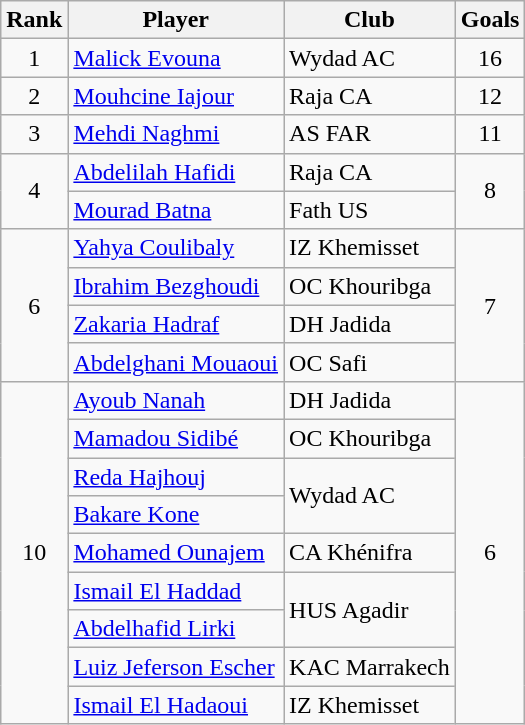<table class="wikitable" style="text-align:center">
<tr>
<th>Rank</th>
<th>Player</th>
<th>Club</th>
<th>Goals</th>
</tr>
<tr>
<td>1</td>
<td align="left"> <a href='#'>Malick Evouna</a></td>
<td align="left">Wydad AC</td>
<td>16</td>
</tr>
<tr>
<td>2</td>
<td align="left"> <a href='#'>Mouhcine Iajour</a></td>
<td align="left">Raja CA</td>
<td>12</td>
</tr>
<tr>
<td>3</td>
<td align="left"> <a href='#'>Mehdi Naghmi</a></td>
<td align="left">AS FAR</td>
<td>11</td>
</tr>
<tr>
<td rowspan=2>4</td>
<td align="left"> <a href='#'>Abdelilah Hafidi</a></td>
<td align="left">Raja CA</td>
<td rowspan=2>8</td>
</tr>
<tr>
<td align="left"> <a href='#'>Mourad Batna</a></td>
<td align="left">Fath US</td>
</tr>
<tr>
<td rowspan=4>6</td>
<td align="left"> <a href='#'>Yahya Coulibaly</a></td>
<td align="left">IZ Khemisset</td>
<td rowspan=4>7</td>
</tr>
<tr>
<td align="left"> <a href='#'>Ibrahim Bezghoudi</a></td>
<td align="left">OC Khouribga</td>
</tr>
<tr>
<td align="left"> <a href='#'>Zakaria Hadraf</a></td>
<td align="left">DH Jadida</td>
</tr>
<tr>
<td align="left"> <a href='#'>Abdelghani Mouaoui</a></td>
<td align="left">OC Safi</td>
</tr>
<tr>
<td rowspan=9>10</td>
<td align="left"> <a href='#'>Ayoub Nanah</a></td>
<td align="left">DH Jadida</td>
<td rowspan=9>6</td>
</tr>
<tr>
<td align="left"> <a href='#'>Mamadou Sidibé</a></td>
<td align="left">OC Khouribga</td>
</tr>
<tr>
<td align="left"> <a href='#'>Reda Hajhouj</a></td>
<td align="left" rowspan=2>Wydad AC</td>
</tr>
<tr>
<td align="left"> <a href='#'>Bakare Kone</a></td>
</tr>
<tr>
<td align="left"> <a href='#'>Mohamed Ounajem</a></td>
<td align="left">CA Khénifra</td>
</tr>
<tr>
<td align="left"> <a href='#'>Ismail El Haddad</a></td>
<td align="left" rowspan=2>HUS Agadir</td>
</tr>
<tr>
<td align="left"> <a href='#'>Abdelhafid Lirki</a></td>
</tr>
<tr>
<td align="left"> <a href='#'>Luiz Jeferson Escher</a></td>
<td align="left">KAC Marrakech</td>
</tr>
<tr>
<td align="left"> <a href='#'>Ismail El Hadaoui</a></td>
<td align="left">IZ Khemisset</td>
</tr>
</table>
